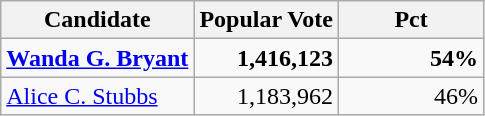<table class="wikitable">
<tr>
<th width=40%>Candidate</th>
<th width=30%>Popular Vote</th>
<th width=30%>Pct</th>
</tr>
<tr>
<td><strong><a href='#'>Wanda G. Bryant</a></strong></td>
<td align="right"><strong>1,416,123</strong></td>
<td align="right"><strong>54%</strong></td>
</tr>
<tr>
<td><a href='#'>Alice C. Stubbs</a></td>
<td align="right">1,183,962</td>
<td align="right">46%</td>
</tr>
</table>
